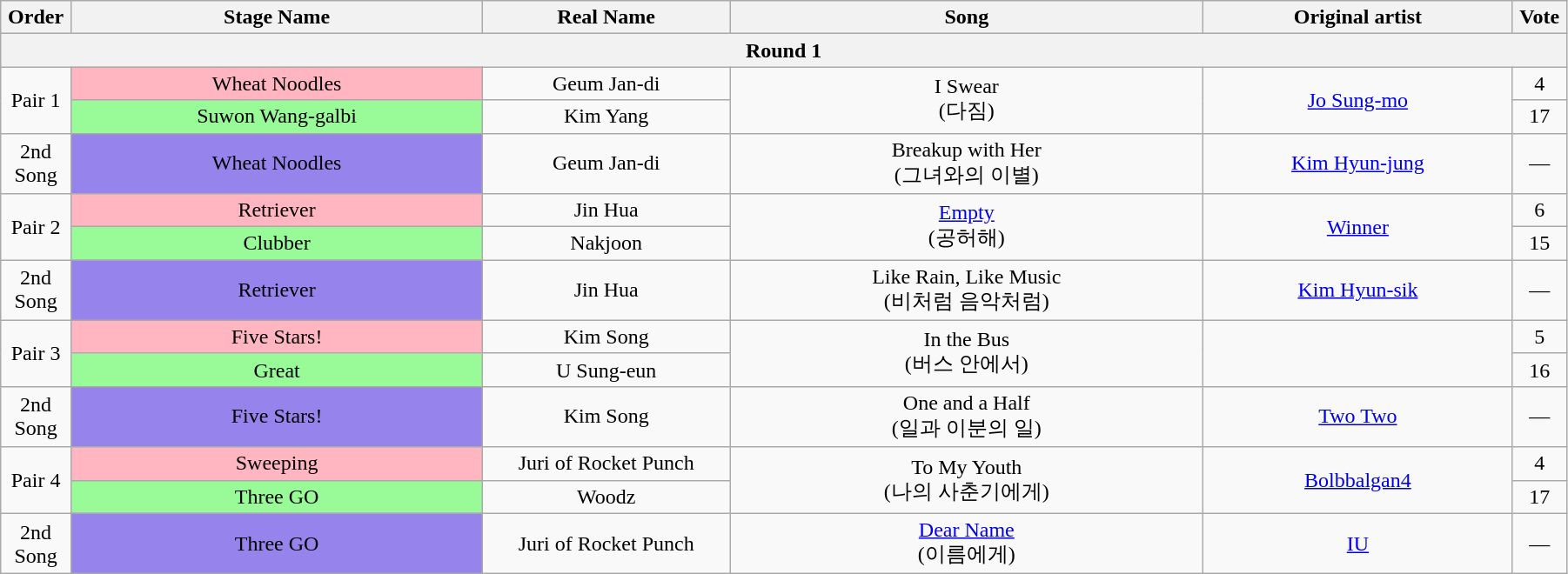<table class="wikitable" style="text-align:center; width:95%;">
<tr>
<th style="width:1%;">Order</th>
<th style="width:20%;">Stage Name</th>
<th style="width:12%;">Real Name</th>
<th style="width:23%;">Song</th>
<th style="width:15%;">Original artist</th>
<th style="width:1%;">Vote</th>
</tr>
<tr>
<th colspan=6>Round 1</th>
</tr>
<tr>
<td rowspan=2>Pair 1</td>
<td bgcolor="lightpink">Wheat Noodles</td>
<td>Geum Jan-di</td>
<td rowspan=2>I Swear<br>(다짐)</td>
<td rowspan=2><a href='#'>Jo Sung-mo</a></td>
<td>4</td>
</tr>
<tr>
<td bgcolor="palegreen">Suwon Wang-galbi</td>
<td>Kim Yang</td>
<td>17</td>
</tr>
<tr>
<td>2nd Song</td>
<td bgcolor="#9683EC">Wheat Noodles</td>
<td>Geum Jan-di</td>
<td>Breakup with Her<br>(그녀와의 이별)</td>
<td><a href='#'>Kim Hyun-jung</a></td>
<td>—</td>
</tr>
<tr>
<td rowspan=2>Pair 2</td>
<td bgcolor="lightpink">Retriever</td>
<td>Jin Hua</td>
<td rowspan=2><a href='#'>Empty</a><br>(공허해)</td>
<td rowspan=2><a href='#'>Winner</a></td>
<td>6</td>
</tr>
<tr>
<td bgcolor="palegreen">Clubber</td>
<td>Nakjoon</td>
<td>15</td>
</tr>
<tr>
<td>2nd Song</td>
<td bgcolor="#9683EC">Retriever</td>
<td>Jin Hua</td>
<td>Like Rain, Like Music<br>(비처럼 음악처럼)</td>
<td><a href='#'>Kim Hyun-sik</a></td>
<td>—</td>
</tr>
<tr>
<td rowspan=2>Pair 3</td>
<td bgcolor="lightpink">Five Stars!</td>
<td>Kim Song</td>
<td rowspan=2>In the Bus<br>(버스 안에서)</td>
<td rowspan=2></td>
<td>5</td>
</tr>
<tr>
<td bgcolor="palegreen">Great</td>
<td>U Sung-eun</td>
<td>16</td>
</tr>
<tr>
<td>2nd Song</td>
<td bgcolor="#9683EC">Five Stars!</td>
<td>Kim Song</td>
<td>One and a Half<br>(일과 이분의 일)</td>
<td><a href='#'>Two Two</a></td>
<td>—</td>
</tr>
<tr>
<td rowspan=2>Pair 4</td>
<td bgcolor="lightpink">Sweeping</td>
<td>Juri of Rocket Punch</td>
<td rowspan=2>To My Youth<br>(나의 사춘기에게)</td>
<td rowspan=2><a href='#'>Bolbbalgan4</a></td>
<td>4</td>
</tr>
<tr>
<td bgcolor="palegreen">Three GO</td>
<td>Woodz</td>
<td>17</td>
</tr>
<tr>
<td>2nd Song</td>
<td bgcolor="#9683EC">Three GO</td>
<td>Juri of Rocket Punch</td>
<td><a href='#'>Dear Name</a><br>(이름에게)</td>
<td><a href='#'>IU</a></td>
<td>—</td>
</tr>
</table>
